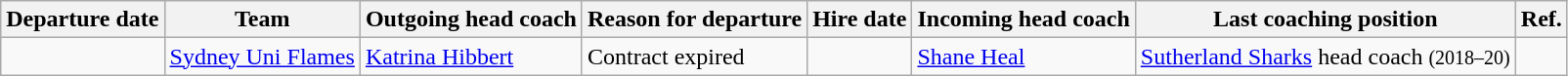<table class="wikitable sortable">
<tr>
<th>Departure date</th>
<th>Team</th>
<th>Outgoing head coach</th>
<th>Reason for departure</th>
<th>Hire date</th>
<th>Incoming head coach</th>
<th class="unsortable">Last coaching position</th>
<th class="unsortable">Ref.</th>
</tr>
<tr>
<td align=center></td>
<td><a href='#'>Sydney Uni Flames</a></td>
<td> <a href='#'>Katrina Hibbert</a></td>
<td>Contract expired</td>
<td align=center></td>
<td> <a href='#'>Shane Heal</a></td>
<td><a href='#'>Sutherland Sharks</a> head coach <small>(2018–20)</small></td>
<td></td>
</tr>
</table>
